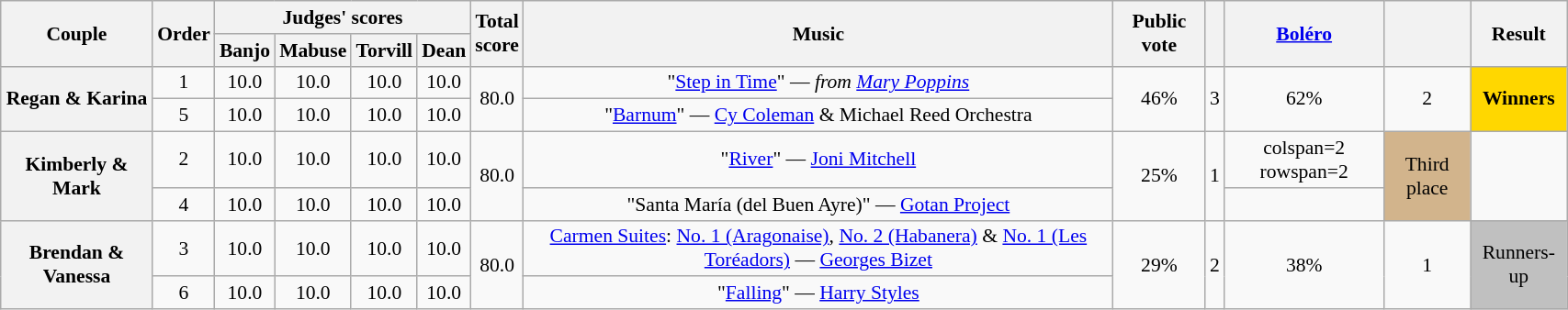<table class="wikitable sortable" style="text-align:center; font-size:90%; width:90%">
<tr>
<th scope="col" rowspan=2>Couple</th>
<th scope="col" rowspan=2>Order</th>
<th scope="col" colspan=4 class="unsortable">Judges' scores</th>
<th scope="col" rowspan=2 class="unsortable">Total<br>score</th>
<th scope="col" rowspan=2 class="unsortable">Music</th>
<th scope="col" rowspan=2 class="unsortable">Public vote</th>
<th scope="col" rowspan=2 class="unsortable"></th>
<th scope="col" rowspan=2 class="unsortable"><a href='#'>Boléro</a></th>
<th scope="col" rowspan=2 class="unsortable"></th>
<th scope="col" rowspan=2 class="unsortable">Result</th>
</tr>
<tr>
<th class="unsortable">Banjo</th>
<th class="unsortable">Mabuse</th>
<th class="unsortable">Torvill</th>
<th class="unsortable">Dean</th>
</tr>
<tr>
<th rowspan=2 scope="row">Regan & Karina</th>
<td>1</td>
<td>10.0</td>
<td>10.0</td>
<td>10.0</td>
<td>10.0</td>
<td rowspan="2">80.0</td>
<td>"<a href='#'>Step in Time</a>" — <em>from <a href='#'>Mary Poppins</a></em></td>
<td rowspan=2>46%</td>
<td rowspan=2>3</td>
<td rowspan=2>62%</td>
<td rowspan=2>2</td>
<td rowspan=2 bgcolor="gold"><strong>Winners</strong></td>
</tr>
<tr>
<td>5</td>
<td>10.0</td>
<td>10.0</td>
<td>10.0</td>
<td>10.0</td>
<td>"<a href='#'>Barnum</a>" — <a href='#'>Cy Coleman</a> & Michael Reed Orchestra</td>
</tr>
<tr>
<th rowspan=2 scope="row">Kimberly & Mark</th>
<td>2</td>
<td>10.0</td>
<td>10.0</td>
<td>10.0</td>
<td>10.0</td>
<td rowspan="2">80.0</td>
<td>"<a href='#'>River</a>" — <a href='#'>Joni Mitchell</a></td>
<td rowspan=2>25%</td>
<td rowspan=2>1</td>
<td>colspan=2 rowspan=2 </td>
<td rowspan=2 bgcolor=tan>Third place</td>
</tr>
<tr>
<td>4</td>
<td>10.0</td>
<td>10.0</td>
<td>10.0</td>
<td>10.0</td>
<td>"Santa María (del Buen Ayre)" — <a href='#'>Gotan Project</a></td>
</tr>
<tr>
<th rowspan=2 scope="row">Brendan & Vanessa</th>
<td>3</td>
<td>10.0</td>
<td>10.0</td>
<td>10.0</td>
<td>10.0</td>
<td rowspan="2">80.0</td>
<td><a href='#'>Carmen Suites</a>: <a href='#'>No. 1 (Aragonaise)</a>, <a href='#'>No. 2 (Habanera)</a> & <a href='#'>No. 1 (Les Toréadors)</a> — <a href='#'>Georges Bizet</a></td>
<td rowspan=2>29%</td>
<td rowspan=2>2</td>
<td rowspan=2>38%</td>
<td rowspan=2>1</td>
<td rowspan=2 bgcolor="silver">Runners-up</td>
</tr>
<tr>
<td>6</td>
<td>10.0</td>
<td>10.0</td>
<td>10.0</td>
<td>10.0</td>
<td>"<a href='#'>Falling</a>" — <a href='#'>Harry Styles</a></td>
</tr>
</table>
